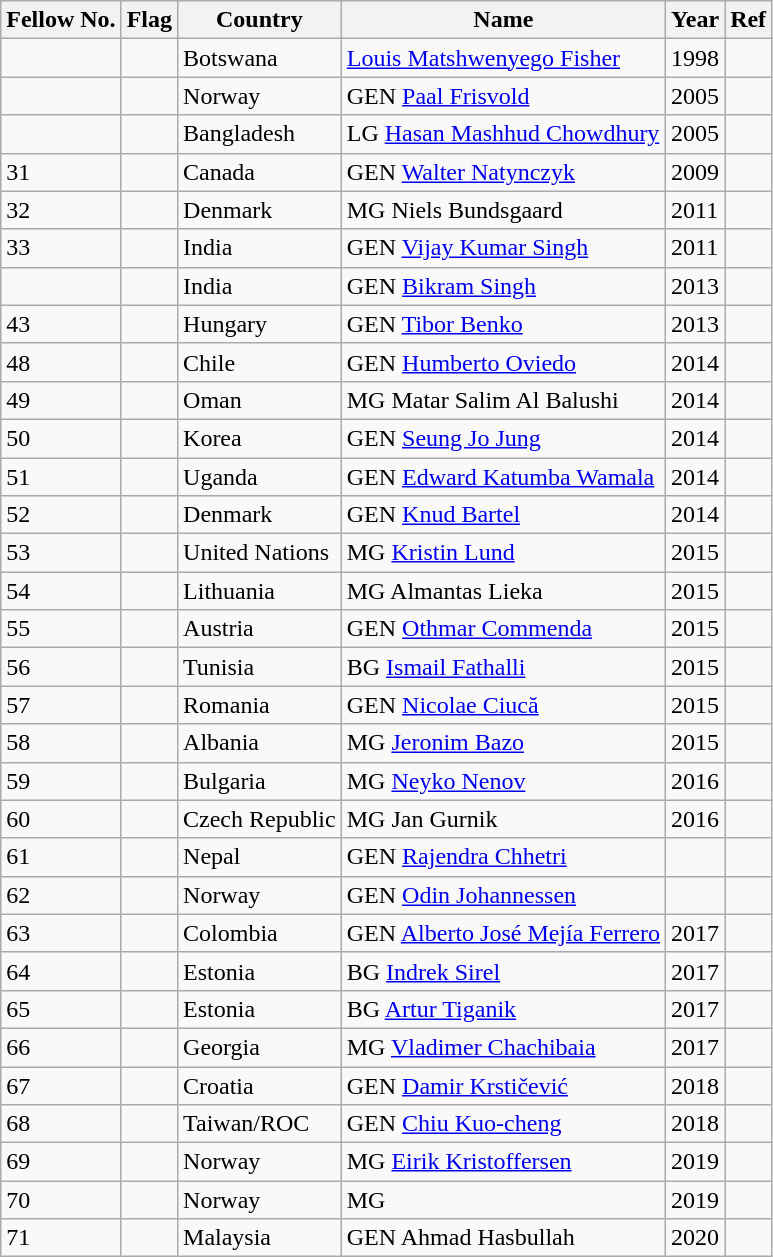<table class="wikitable">
<tr>
<th>Fellow No.</th>
<th>Flag</th>
<th>Country</th>
<th>Name</th>
<th>Year</th>
<th>Ref</th>
</tr>
<tr>
<td></td>
<td></td>
<td>Botswana</td>
<td><a href='#'>Louis Matshwenyego Fisher</a></td>
<td>1998</td>
<td></td>
</tr>
<tr>
<td></td>
<td></td>
<td>Norway</td>
<td>GEN <a href='#'>Paal Frisvold</a></td>
<td>2005</td>
<td></td>
</tr>
<tr>
<td></td>
<td></td>
<td>Bangladesh</td>
<td>LG <a href='#'>Hasan Mashhud Chowdhury</a></td>
<td>2005</td>
<td></td>
</tr>
<tr>
<td>31</td>
<td></td>
<td>Canada</td>
<td>GEN <a href='#'>Walter Natynczyk</a></td>
<td>2009</td>
<td></td>
</tr>
<tr>
<td>32</td>
<td></td>
<td>Denmark</td>
<td>MG Niels Bundsgaard</td>
<td>2011</td>
<td></td>
</tr>
<tr>
<td>33</td>
<td></td>
<td>India</td>
<td>GEN <a href='#'>Vijay Kumar Singh</a></td>
<td>2011</td>
<td></td>
</tr>
<tr>
<td></td>
<td></td>
<td>India</td>
<td>GEN <a href='#'>Bikram Singh</a></td>
<td>2013</td>
<td></td>
</tr>
<tr>
<td>43</td>
<td></td>
<td>Hungary</td>
<td>GEN <a href='#'>Tibor Benko</a></td>
<td>2013</td>
<td></td>
</tr>
<tr>
<td>48</td>
<td></td>
<td>Chile</td>
<td>GEN <a href='#'>Humberto Oviedo</a></td>
<td>2014</td>
<td></td>
</tr>
<tr>
<td>49</td>
<td></td>
<td>Oman</td>
<td>MG Matar Salim Al Balushi</td>
<td>2014</td>
<td></td>
</tr>
<tr>
<td>50</td>
<td></td>
<td>Korea</td>
<td>GEN <a href='#'>Seung Jo Jung</a></td>
<td>2014</td>
<td></td>
</tr>
<tr>
<td>51</td>
<td></td>
<td>Uganda</td>
<td>GEN <a href='#'>Edward Katumba Wamala</a></td>
<td>2014</td>
<td></td>
</tr>
<tr>
<td>52</td>
<td></td>
<td>Denmark</td>
<td>GEN <a href='#'>Knud Bartel</a></td>
<td>2014</td>
<td></td>
</tr>
<tr>
<td>53</td>
<td></td>
<td>United Nations</td>
<td>MG <a href='#'>Kristin Lund</a></td>
<td>2015</td>
<td></td>
</tr>
<tr>
<td>54</td>
<td></td>
<td>Lithuania</td>
<td>MG Almantas Lieka</td>
<td>2015</td>
<td></td>
</tr>
<tr>
<td>55</td>
<td></td>
<td>Austria</td>
<td>GEN <a href='#'>Othmar Commenda</a></td>
<td>2015</td>
<td></td>
</tr>
<tr>
<td>56</td>
<td></td>
<td>Tunisia</td>
<td>BG <a href='#'>Ismail Fathalli</a></td>
<td>2015</td>
<td></td>
</tr>
<tr>
<td>57</td>
<td></td>
<td>Romania</td>
<td>GEN <a href='#'>Nicolae Ciucă</a></td>
<td>2015</td>
<td></td>
</tr>
<tr>
<td>58</td>
<td></td>
<td>Albania</td>
<td>MG <a href='#'>Jeronim Bazo</a></td>
<td>2015</td>
<td></td>
</tr>
<tr>
<td>59</td>
<td></td>
<td>Bulgaria</td>
<td>MG <a href='#'>Neyko Nenov</a></td>
<td>2016</td>
<td></td>
</tr>
<tr>
<td>60</td>
<td></td>
<td>Czech Republic</td>
<td>MG Jan Gurnik</td>
<td>2016</td>
<td></td>
</tr>
<tr>
<td>61</td>
<td></td>
<td>Nepal</td>
<td>GEN <a href='#'>Rajendra Chhetri</a></td>
<td></td>
<td></td>
</tr>
<tr>
<td>62</td>
<td></td>
<td>Norway</td>
<td>GEN <a href='#'>Odin Johannessen</a></td>
<td></td>
<td></td>
</tr>
<tr>
<td>63</td>
<td></td>
<td>Colombia</td>
<td>GEN <a href='#'>Alberto José Mejía Ferrero</a></td>
<td>2017</td>
<td></td>
</tr>
<tr>
<td>64</td>
<td></td>
<td>Estonia</td>
<td>BG <a href='#'>Indrek Sirel</a></td>
<td>2017</td>
<td></td>
</tr>
<tr>
<td>65</td>
<td></td>
<td>Estonia</td>
<td>BG <a href='#'>Artur Tiganik</a></td>
<td>2017</td>
<td></td>
</tr>
<tr>
<td>66</td>
<td></td>
<td>Georgia</td>
<td>MG <a href='#'>Vladimer Chachibaia</a></td>
<td>2017</td>
<td></td>
</tr>
<tr>
<td>67</td>
<td></td>
<td>Croatia</td>
<td>GEN <a href='#'>Damir Krstičević</a></td>
<td>2018</td>
<td></td>
</tr>
<tr>
<td>68</td>
<td></td>
<td>Taiwan/ROC</td>
<td>GEN <a href='#'>Chiu Kuo-cheng</a></td>
<td>2018</td>
<td></td>
</tr>
<tr>
<td>69</td>
<td></td>
<td>Norway</td>
<td>MG <a href='#'>Eirik Kristoffersen</a></td>
<td>2019</td>
<td></td>
</tr>
<tr>
<td>70</td>
<td></td>
<td>Norway</td>
<td>MG </td>
<td>2019</td>
<td></td>
</tr>
<tr>
<td>71</td>
<td></td>
<td>Malaysia</td>
<td>GEN Ahmad Hasbullah</td>
<td>2020</td>
<td></td>
</tr>
</table>
